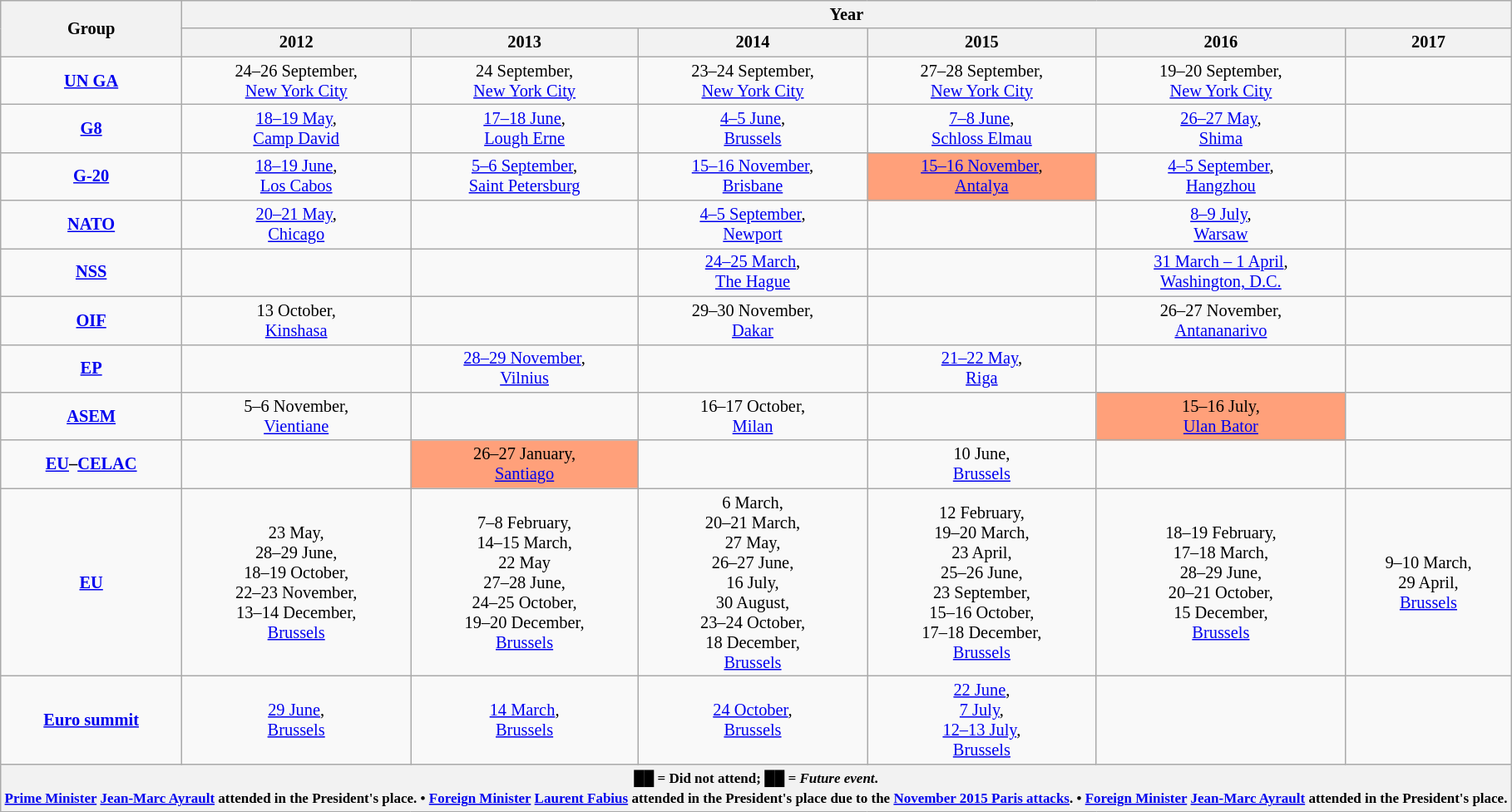<table class="wikitable" style="margin:1em auto; font-size:85%; text-align:center;">
<tr>
<th rowspan="2">Group</th>
<th colspan="6">Year</th>
</tr>
<tr>
<th>2012</th>
<th>2013</th>
<th>2014</th>
<th>2015</th>
<th>2016</th>
<th>2017</th>
</tr>
<tr>
<td><strong><a href='#'>UN GA</a></strong></td>
<td>24–26 September,<br> <a href='#'>New York City</a></td>
<td>24 September,<br> <a href='#'>New York City</a></td>
<td>23–24 September,<br> <a href='#'>New York City</a></td>
<td>27–28 September,<br> <a href='#'>New York City</a></td>
<td>19–20 September,<br> <a href='#'>New York City</a></td>
<td></td>
</tr>
<tr>
<td><strong><a href='#'>G8</a></strong></td>
<td><a href='#'>18–19 May</a>,<br> <a href='#'>Camp David</a></td>
<td><a href='#'>17–18 June</a>,<br> <a href='#'>Lough Erne</a></td>
<td><a href='#'>4–5 June</a>,<br> <a href='#'>Brussels</a></td>
<td><a href='#'>7–8 June</a>,<br> <a href='#'>Schloss Elmau</a></td>
<td><a href='#'>26–27 May</a>,<br> <a href='#'>Shima</a></td>
<td></td>
</tr>
<tr>
<td><strong><a href='#'>G-20</a></strong></td>
<td><a href='#'>18–19 June</a>,<br> <a href='#'>Los Cabos</a></td>
<td><a href='#'>5–6 September</a>,<br> <a href='#'>Saint Petersburg</a></td>
<td><a href='#'>15–16 November</a>,<br> <a href='#'>Brisbane</a></td>
<td style="background:#ffa07a;"><a href='#'>15–16 November</a>,<br> <a href='#'>Antalya</a></td>
<td><a href='#'>4–5 September</a>,<br> <a href='#'>Hangzhou</a></td>
<td></td>
</tr>
<tr>
<td><strong><a href='#'>NATO</a></strong></td>
<td><a href='#'>20–21 May</a>,<br> <a href='#'>Chicago</a></td>
<td></td>
<td><a href='#'>4–5 September</a>,<br> <a href='#'>Newport</a></td>
<td></td>
<td><a href='#'>8–9 July</a>,<br> <a href='#'>Warsaw</a></td>
<td></td>
</tr>
<tr>
<td><strong><a href='#'>NSS</a></strong></td>
<td></td>
<td></td>
<td><a href='#'>24–25 March</a>,<br> <a href='#'>The Hague</a></td>
<td></td>
<td><a href='#'>31 March – 1 April</a>,<br> <a href='#'>Washington, D.C.</a></td>
<td></td>
</tr>
<tr>
<td><strong><a href='#'>OIF</a></strong></td>
<td>13 October,<br> <a href='#'>Kinshasa</a></td>
<td></td>
<td>29–30 November,<br> <a href='#'>Dakar</a></td>
<td></td>
<td>26–27 November,<br> <a href='#'>Antananarivo</a></td>
<td></td>
</tr>
<tr>
<td><strong><a href='#'>EP</a></strong></td>
<td></td>
<td><a href='#'>28–29 November</a>,<br> <a href='#'>Vilnius</a></td>
<td></td>
<td><a href='#'>21–22 May</a>,<br> <a href='#'>Riga</a></td>
<td></td>
<td></td>
</tr>
<tr>
<td><strong><a href='#'>ASEM</a></strong></td>
<td>5–6 November,<br> <a href='#'>Vientiane</a></td>
<td></td>
<td>16–17 October,<br> <a href='#'>Milan</a></td>
<td></td>
<td style="background:#ffa07a;">15–16 July,<br> <a href='#'>Ulan Bator</a></td>
<td></td>
</tr>
<tr>
<td><strong><a href='#'>EU</a>–<a href='#'>CELAC</a></strong></td>
<td></td>
<td style="background:#ffa07a;">26–27 January,<br> <a href='#'>Santiago</a></td>
<td></td>
<td>10 June,<br> <a href='#'>Brussels</a></td>
<td></td>
<td></td>
</tr>
<tr>
<td><strong><a href='#'>EU</a></strong></td>
<td>23 May,<br>28–29 June,<br>18–19 October,<br>22–23 November,<br>13–14 December,<br> <a href='#'>Brussels</a></td>
<td>7–8 February,<br>14–15 March,<br>22 May<br>27–28 June,<br>24–25 October,<br>19–20 December,<br> <a href='#'>Brussels</a></td>
<td>6 March,<br>20–21 March,<br>27 May,<br>26–27 June,<br>16 July,<br>30 August,<br>23–24 October,<br>18 December,<br> <a href='#'>Brussels</a></td>
<td>12 February,<br>19–20 March,<br>23 April,<br>25–26 June,<br>23 September,<br>15–16 October,<br>17–18 December,<br> <a href='#'>Brussels</a></td>
<td>18–19 February,<br>17–18 March,<br>28–29 June,<br>20–21 October,<br>15 December,<br> <a href='#'>Brussels</a></td>
<td>9–10 March,<br>29 April,<br> <a href='#'>Brussels</a></td>
</tr>
<tr>
<td><strong><a href='#'>Euro summit</a></strong></td>
<td><a href='#'>29 June</a>,<br> <a href='#'>Brussels</a></td>
<td><a href='#'>14 March</a>,<br> <a href='#'>Brussels</a></td>
<td><a href='#'>24 October</a>,<br> <a href='#'>Brussels</a></td>
<td><a href='#'>22 June</a>,<br><a href='#'>7 July</a>,<br><a href='#'>12–13 July</a>,<br> <a href='#'>Brussels</a></td>
<td></td>
<td></td>
</tr>
<tr>
<th colspan="7"><small><span>██</span> = Did not attend; <em><span>██</span> = Future event</em>.<br><a href='#'>Prime Minister</a> <a href='#'>Jean-Marc Ayrault</a> attended in the President's place. • <a href='#'>Foreign Minister</a> <a href='#'>Laurent Fabius</a> attended in the President's place due to the <a href='#'>November 2015 Paris attacks</a>. • <a href='#'>Foreign Minister</a> <a href='#'>Jean-Marc Ayrault</a> attended in the President's place.</small></th>
</tr>
</table>
